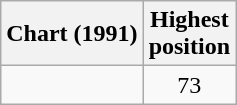<table class="wikitable">
<tr>
<th align="left">Chart (1991)</th>
<th align="center">Highest<br>position</th>
</tr>
<tr>
<td align="left"></td>
<td align="center">73</td>
</tr>
</table>
